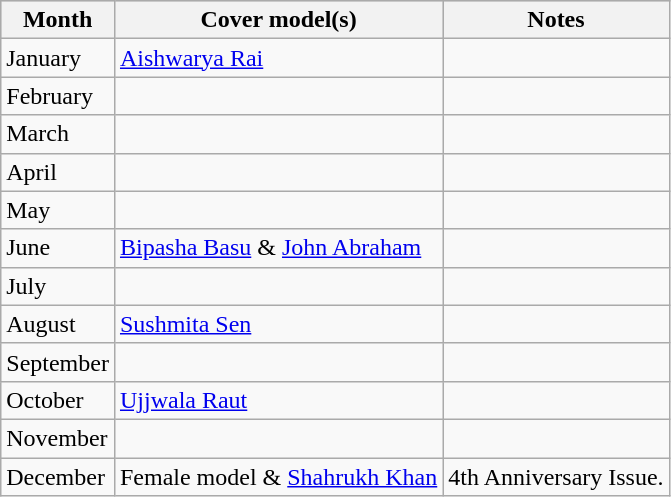<table class="wikitable">
<tr style="background:#ccc; text-align:center;">
<th>Month</th>
<th>Cover model(s)</th>
<th>Notes</th>
</tr>
<tr>
<td>January</td>
<td><a href='#'>Aishwarya Rai</a></td>
<td></td>
</tr>
<tr>
<td>February</td>
<td></td>
<td></td>
</tr>
<tr>
<td>March</td>
<td></td>
<td></td>
</tr>
<tr>
<td>April</td>
<td></td>
<td></td>
</tr>
<tr>
<td>May</td>
<td></td>
<td></td>
</tr>
<tr>
<td>June</td>
<td><a href='#'>Bipasha Basu</a> &  <a href='#'>John Abraham</a></td>
<td></td>
</tr>
<tr>
<td>July</td>
<td></td>
<td></td>
</tr>
<tr>
<td>August</td>
<td><a href='#'>Sushmita Sen</a></td>
<td></td>
</tr>
<tr>
<td>September</td>
<td></td>
<td></td>
</tr>
<tr>
<td>October</td>
<td><a href='#'>Ujjwala Raut</a></td>
<td></td>
</tr>
<tr>
<td>November</td>
<td></td>
<td></td>
</tr>
<tr>
<td>December</td>
<td>Female model &  <a href='#'>Shahrukh Khan</a></td>
<td>4th Anniversary Issue.</td>
</tr>
</table>
